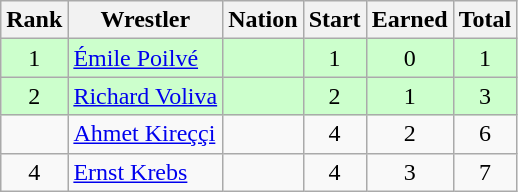<table class="wikitable sortable" style="text-align:center;">
<tr>
<th>Rank</th>
<th>Wrestler</th>
<th>Nation</th>
<th>Start</th>
<th>Earned</th>
<th>Total</th>
</tr>
<tr style="background:#cfc;">
<td>1</td>
<td align=left><a href='#'>Émile Poilvé</a></td>
<td align=left></td>
<td>1</td>
<td>0</td>
<td>1</td>
</tr>
<tr style="background:#cfc;">
<td>2</td>
<td align=left><a href='#'>Richard Voliva</a></td>
<td align=left></td>
<td>2</td>
<td>1</td>
<td>3</td>
</tr>
<tr>
<td></td>
<td align=left><a href='#'>Ahmet Kireççi</a></td>
<td align=left></td>
<td>4</td>
<td>2</td>
<td>6</td>
</tr>
<tr>
<td>4</td>
<td align=left><a href='#'>Ernst Krebs</a></td>
<td align=left></td>
<td>4</td>
<td>3</td>
<td>7</td>
</tr>
</table>
